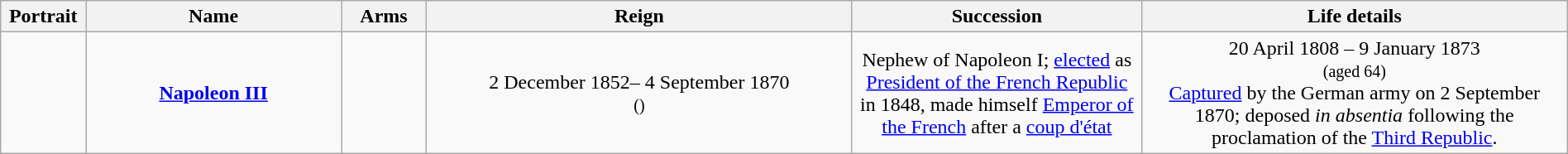<table class="wikitable" style="text-align:center; width:100%;">
<tr>
<th width="5%">Portrait</th>
<th width="15%">Name</th>
<th width="5%">Arms</th>
<th width="25%">Reign</th>
<th width="17%">Succession</th>
<th width="25%">Life details</th>
</tr>
<tr>
<td></td>
<td><strong><a href='#'>Napoleon III</a></strong></td>
<td></td>
<td>2 December 1852– 4 September 1870<br><small>()</small></td>
<td>Nephew of Napoleon I; <a href='#'>elected</a> as <a href='#'>President of the French Republic</a> in 1848, made himself <a href='#'>Emperor of the French</a> after a <a href='#'>coup d'état</a></td>
<td>20 April 1808 – 9 January 1873<br><small>(aged 64)</small><br><a href='#'>Captured</a> by the German army on 2 September 1870; deposed <em>in absentia</em> following the proclamation of the <a href='#'>Third Republic</a>.</td>
</tr>
</table>
